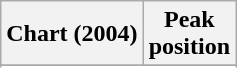<table class="wikitable sortable plainrowheaders" style="text-align:center">
<tr>
<th>Chart (2004)</th>
<th>Peak<br>position</th>
</tr>
<tr>
</tr>
<tr>
</tr>
</table>
